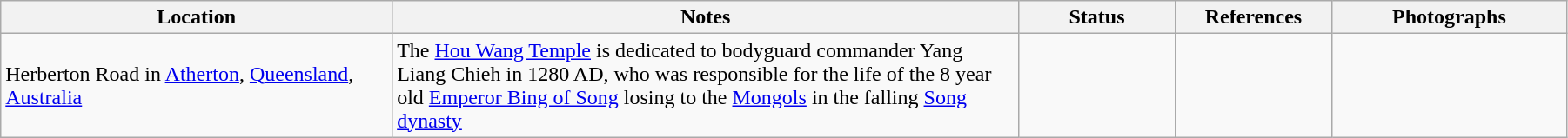<table class="wikitable sortable" style="width:95%">
<tr>
<th width="25%">Location</th>
<th width="40%">Notes</th>
<th width="10%">Status</th>
<th width="10%">References</th>
<th width="15%">Photographs</th>
</tr>
<tr>
<td>Herberton Road in <a href='#'>Atherton</a>, <a href='#'>Queensland</a>, <a href='#'>Australia</a></td>
<td>The <a href='#'>Hou Wang Temple</a> is dedicated to bodyguard commander Yang Liang Chieh in 1280 AD, who was responsible for the life of the 8 year old <a href='#'>Emperor Bing of Song</a> losing to the <a href='#'>Mongols</a> in the falling <a href='#'>Song dynasty</a></td>
<td></td>
<td></td>
<td></td>
</tr>
</table>
